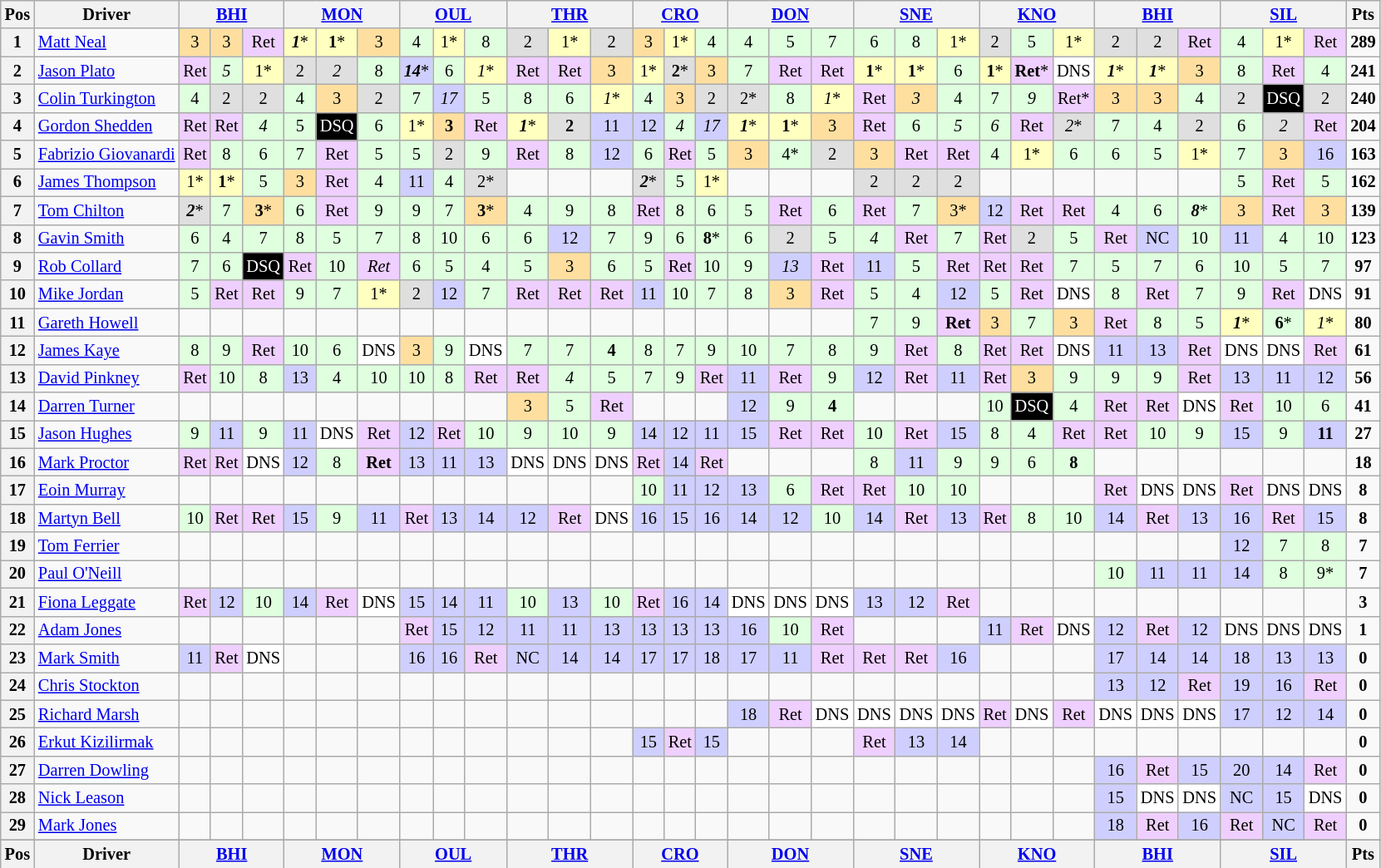<table class="wikitable" style="font-size: 85%; text-align:center;">
<tr valign="top">
<th valign="middle">Pos</th>
<th valign="middle">Driver</th>
<th colspan="3"><a href='#'>BHI</a></th>
<th colspan="3"><a href='#'>MON</a></th>
<th colspan="3"><a href='#'>OUL</a></th>
<th colspan="3"><a href='#'>THR</a></th>
<th colspan="3"><a href='#'>CRO</a></th>
<th colspan="3"><a href='#'>DON</a></th>
<th colspan="3"><a href='#'>SNE</a></th>
<th colspan="3"><a href='#'>KNO</a></th>
<th colspan="3"><a href='#'>BHI</a></th>
<th colspan="3"><a href='#'>SIL</a></th>
<th valign=middle>Pts</th>
</tr>
<tr>
<th>1</th>
<td align="left"> <a href='#'>Matt Neal</a></td>
<td style="background:#FFDF9F;">3</td>
<td style="background:#FFDF9F;">3</td>
<td style="background:#EFCFFF;">Ret</td>
<td style="background:#FFFFBF;"><strong><em>1</em></strong>*</td>
<td style="background:#FFFFBF;"><strong>1</strong>*</td>
<td style="background:#FFDF9F;">3</td>
<td style="background:#DFFFDF;">4</td>
<td style="background:#FFFFBF;">1*</td>
<td style="background:#DFFFDF;">8</td>
<td style="background:#DFDFDF;">2</td>
<td style="background:#FFFFBF;">1*</td>
<td style="background:#DFDFDF;">2</td>
<td style="background:#FFDF9F;">3</td>
<td style="background:#FFFFBF;">1*</td>
<td style="background:#DFFFDF;">4</td>
<td style="background:#DFFFDF;">4</td>
<td style="background:#DFFFDF;">5</td>
<td style="background:#DFFFDF;">7</td>
<td style="background:#DFFFDF;">6</td>
<td style="background:#DFFFDF;">8</td>
<td style="background:#FFFFBF;">1*</td>
<td style="background:#DFDFDF;">2</td>
<td style="background:#DFFFDF;">5</td>
<td style="background:#FFFFBF;">1*</td>
<td style="background:#DFDFDF;">2</td>
<td style="background:#DFDFDF;">2</td>
<td style="background:#EFCFFF;">Ret</td>
<td style="background:#DFFFDF;">4</td>
<td style="background:#FFFFBF;">1*</td>
<td style="background:#EFCFFF;">Ret</td>
<td><strong>289</strong></td>
</tr>
<tr>
<th>2</th>
<td align="left"> <a href='#'>Jason Plato</a></td>
<td style="background:#EFCFFF;">Ret</td>
<td style="background:#DFFFDF;"><em>5</em></td>
<td style="background:#FFFFBF;">1*</td>
<td style="background:#DFDFDF;">2</td>
<td style="background:#DFDFDF;"><em>2</em></td>
<td style="background:#DFFFDF;">8</td>
<td style="background:#CFCFFF;"><strong><em>14</em></strong>*</td>
<td style="background:#DFFFDF;">6</td>
<td style="background:#FFFFBF;"><em>1</em>*</td>
<td style="background:#EFCFFF;">Ret</td>
<td style="background:#EFCFFF;">Ret</td>
<td style="background:#FFDF9F;">3</td>
<td style="background:#FFFFBF;">1*</td>
<td style="background:#DFDFDF;"><strong>2</strong>*</td>
<td style="background:#FFDF9F;">3</td>
<td style="background:#DFFFDF;">7</td>
<td style="background:#EFCFFF;">Ret</td>
<td style="background:#EFCFFF;">Ret</td>
<td style="background:#FFFFBF;"><strong>1</strong>*</td>
<td style="background:#FFFFBF;"><strong>1</strong>*</td>
<td style="background:#DFFFDF;">6</td>
<td style="background:#FFFFBF;"><strong>1</strong>*</td>
<td style="background:#EFCFFF;"><strong>Ret</strong>*</td>
<td style="background:#FFFFFF;">DNS</td>
<td style="background:#FFFFBF;"><strong><em>1</em></strong>*</td>
<td style="background:#FFFFBF;"><strong><em>1</em></strong>*</td>
<td style="background:#FFDF9F;">3</td>
<td style="background:#DFFFDF;">8</td>
<td style="background:#EFCFFF;">Ret</td>
<td style="background:#DFFFDF;">4</td>
<td><strong>241</strong></td>
</tr>
<tr>
<th>3</th>
<td align="left"> <a href='#'>Colin Turkington</a></td>
<td style="background:#DFFFDF;">4</td>
<td style="background:#DFDFDF;">2</td>
<td style="background:#DFDFDF;">2</td>
<td style="background:#DFFFDF;">4</td>
<td style="background:#FFDF9F;">3</td>
<td style="background:#DFDFDF;">2</td>
<td style="background:#DFFFDF;">7</td>
<td style="background:#CFCFFF;"><em>17</em></td>
<td style="background:#DFFFDF;">5</td>
<td style="background:#DFFFDF;">8</td>
<td style="background:#DFFFDF;">6</td>
<td style="background:#FFFFBF;"><em>1</em>*</td>
<td style="background:#DFFFDF;">4</td>
<td style="background:#FFDF9F;">3</td>
<td style="background:#DFDFDF;">2</td>
<td style="background:#DFDFDF;">2*</td>
<td style="background:#DFFFDF;">8</td>
<td style="background:#FFFFBF;"><em>1</em>*</td>
<td style="background:#EFCFFF;">Ret</td>
<td style="background:#FFDF9F;"><em>3</em></td>
<td style="background:#DFFFDF;">4</td>
<td style="background:#DFFFDF;">7</td>
<td style="background:#DFFFDF;"><em>9</em></td>
<td style="background:#EFCFFF;">Ret*</td>
<td style="background:#FFDF9F;">3</td>
<td style="background:#FFDF9F;">3</td>
<td style="background:#DFFFDF;">4</td>
<td style="background:#DFDFDF;">2</td>
<td style="background:#000000; color:white">DSQ</td>
<td style="background:#DFDFDF;">2</td>
<td><strong>240</strong></td>
</tr>
<tr>
<th>4</th>
<td align="left"> <a href='#'>Gordon Shedden</a></td>
<td style="background:#EFCFFF;">Ret</td>
<td style="background:#EFCFFF;">Ret</td>
<td style="background:#DFFFDF;"><em>4</em></td>
<td style="background:#DFFFDF;">5</td>
<td style="background:#000000; color:white">DSQ</td>
<td style="background:#DFFFDF;">6</td>
<td style="background:#FFFFBF;">1*</td>
<td style="background:#FFDF9F;"><strong>3</strong></td>
<td style="background:#EFCFFF;">Ret</td>
<td style="background:#FFFFBF;"><strong><em>1</em></strong>*</td>
<td style="background:#DFDFDF;"><strong>2</strong></td>
<td style="background:#CFCFFF;">11</td>
<td style="background:#CFCFFF;">12</td>
<td style="background:#DFFFDF;"><em>4</em></td>
<td style="background:#CFCFFF;"><em>17</em></td>
<td style="background:#FFFFBF;"><strong><em>1</em></strong>*</td>
<td style="background:#FFFFBF;"><strong>1</strong>*</td>
<td style="background:#FFDF9F;">3</td>
<td style="background:#EFCFFF;">Ret</td>
<td style="background:#DFFFDF;">6</td>
<td style="background:#DFFFDF;"><em>5</em></td>
<td style="background:#DFFFDF;"><em>6</em></td>
<td style="background:#EFCFFF;">Ret</td>
<td style="background:#DFDFDF;"><em>2</em>*</td>
<td style="background:#DFFFDF;">7</td>
<td style="background:#DFFFDF;">4</td>
<td style="background:#DFDFDF;">2</td>
<td style="background:#DFFFDF;">6</td>
<td style="background:#DFDFDF;"><em>2</em></td>
<td style="background:#EFCFFF;">Ret</td>
<td><strong>204</strong></td>
</tr>
<tr>
<th>5</th>
<td align="left" nowrap> <a href='#'>Fabrizio Giovanardi</a></td>
<td style="background:#EFCFFF;">Ret</td>
<td style="background:#DFFFDF;">8</td>
<td style="background:#DFFFDF;">6</td>
<td style="background:#DFFFDF;">7</td>
<td style="background:#EFCFFF;">Ret</td>
<td style="background:#DFFFDF;">5</td>
<td style="background:#DFFFDF;">5</td>
<td style="background:#DFDFDF;">2</td>
<td style="background:#DFFFDF;">9</td>
<td style="background:#EFCFFF;">Ret</td>
<td style="background:#DFFFDF;">8</td>
<td style="background:#CFCFFF;">12</td>
<td style="background:#DFFFDF;">6</td>
<td style="background:#EFCFFF;">Ret</td>
<td style="background:#DFFFDF;">5</td>
<td style="background:#FFDF9F;">3</td>
<td style="background:#DFFFDF;">4*</td>
<td style="background:#DFDFDF;">2</td>
<td style="background:#FFDF9F;">3</td>
<td style="background:#EFCFFF;">Ret</td>
<td style="background:#EFCFFF;">Ret</td>
<td style="background:#DFFFDF;">4</td>
<td style="background:#FFFFBF;">1*</td>
<td style="background:#DFFFDF;">6</td>
<td style="background:#DFFFDF;">6</td>
<td style="background:#DFFFDF;">5</td>
<td style="background:#FFFFBF;">1*</td>
<td style="background:#DFFFDF;">7</td>
<td style="background:#FFDF9F;">3</td>
<td style="background:#CFCFFF;">16</td>
<td><strong>163</strong></td>
</tr>
<tr>
<th>6</th>
<td align="left"> <a href='#'>James Thompson</a></td>
<td style="background:#FFFFBF;">1*</td>
<td style="background:#FFFFBF;"><strong>1</strong>*</td>
<td style="background:#DFFFDF;">5</td>
<td style="background:#FFDF9F;">3</td>
<td style="background:#EFCFFF;">Ret</td>
<td style="background:#DFFFDF;">4</td>
<td style="background:#CFCFFF;">11</td>
<td style="background:#DFFFDF;">4</td>
<td style="background:#DFDFDF;">2*</td>
<td></td>
<td></td>
<td></td>
<td style="background:#DFDFDF;"><strong><em>2</em></strong>*</td>
<td style="background:#DFFFDF;">5</td>
<td style="background:#FFFFBF;">1*</td>
<td></td>
<td></td>
<td></td>
<td style="background:#DFDFDF;">2</td>
<td style="background:#DFDFDF;">2</td>
<td style="background:#DFDFDF;">2</td>
<td></td>
<td></td>
<td></td>
<td></td>
<td></td>
<td></td>
<td style="background:#DFFFDF;">5</td>
<td style="background:#EFCFFF;">Ret</td>
<td style="background:#DFFFDF;">5</td>
<td><strong>162</strong></td>
</tr>
<tr>
<th>7</th>
<td align="left"> <a href='#'>Tom Chilton</a></td>
<td style="background:#DFDFDF;"><strong><em>2</em></strong>*</td>
<td style="background:#DFFFDF;">7</td>
<td style="background:#FFDF9F;"><strong>3</strong>*</td>
<td style="background:#DFFFDF;">6</td>
<td style="background:#EFCFFF;">Ret</td>
<td style="background:#DFFFDF;">9</td>
<td style="background:#DFFFDF;">9</td>
<td style="background:#DFFFDF;">7</td>
<td style="background:#FFDF9F;"><strong>3</strong>*</td>
<td style="background:#DFFFDF;">4</td>
<td style="background:#DFFFDF;">9</td>
<td style="background:#DFFFDF;">8</td>
<td style="background:#EFCFFF;">Ret</td>
<td style="background:#DFFFDF;">8</td>
<td style="background:#DFFFDF;">6</td>
<td style="background:#DFFFDF;">5</td>
<td style="background:#EFCFFF;">Ret</td>
<td style="background:#DFFFDF;">6</td>
<td style="background:#EFCFFF;">Ret</td>
<td style="background:#DFFFDF;">7</td>
<td style="background:#FFDF9F;">3*</td>
<td style="background:#CFCFFF;">12</td>
<td style="background:#EFCFFF;">Ret</td>
<td style="background:#EFCFFF;">Ret</td>
<td style="background:#DFFFDF;">4</td>
<td style="background:#DFFFDF;">6</td>
<td style="background:#DFFFDF;"><strong><em>8</em></strong>*</td>
<td style="background:#FFDF9F;">3</td>
<td style="background:#EFCFFF;">Ret</td>
<td style="background:#FFDF9F;">3</td>
<td><strong>139</strong></td>
</tr>
<tr>
<th>8</th>
<td align="left"> <a href='#'>Gavin Smith</a></td>
<td style="background:#DFFFDF;">6</td>
<td style="background:#DFFFDF;">4</td>
<td style="background:#DFFFDF;">7</td>
<td style="background:#DFFFDF;">8</td>
<td style="background:#DFFFDF;">5</td>
<td style="background:#DFFFDF;">7</td>
<td style="background:#DFFFDF;">8</td>
<td style="background:#DFFFDF;">10</td>
<td style="background:#DFFFDF;">6</td>
<td style="background:#DFFFDF;">6</td>
<td style="background:#CFCFFF;">12</td>
<td style="background:#DFFFDF;">7</td>
<td style="background:#DFFFDF;">9</td>
<td style="background:#DFFFDF;">6</td>
<td style="background:#DFFFDF;"><strong>8</strong>*</td>
<td style="background:#DFFFDF;">6</td>
<td style="background:#DFDFDF;">2</td>
<td style="background:#DFFFDF;">5</td>
<td style="background:#DFFFDF;"><em>4</em></td>
<td style="background:#EFCFFF;">Ret</td>
<td style="background:#DFFFDF;">7</td>
<td style="background:#EFCFFF;">Ret</td>
<td style="background:#DFDFDF;">2</td>
<td style="background:#DFFFDF;">5</td>
<td style="background:#EFCFFF;">Ret</td>
<td style="background:#CFCFFF;">NC</td>
<td style="background:#DFFFDF;">10</td>
<td style="background:#CFCFFF;">11</td>
<td style="background:#DFFFDF;">4</td>
<td style="background:#DFFFDF;">10</td>
<td><strong>123</strong></td>
</tr>
<tr>
<th>9</th>
<td align="left"> <a href='#'>Rob Collard</a></td>
<td style="background:#DFFFDF;">7</td>
<td style="background:#DFFFDF;">6</td>
<td style="background:#000000; color:white">DSQ</td>
<td style="background:#EFCFFF;">Ret</td>
<td style="background:#DFFFDF;">10</td>
<td style="background:#EFCFFF;"><em>Ret</em></td>
<td style="background:#DFFFDF;">6</td>
<td style="background:#DFFFDF;">5</td>
<td style="background:#DFFFDF;">4</td>
<td style="background:#DFFFDF;">5</td>
<td style="background:#FFDF9F;">3</td>
<td style="background:#DFFFDF;">6</td>
<td style="background:#DFFFDF;">5</td>
<td style="background:#EFCFFF;">Ret</td>
<td style="background:#DFFFDF;">10</td>
<td style="background:#DFFFDF;">9</td>
<td style="background:#CFCFFF;"><em>13</em></td>
<td style="background:#EFCFFF;">Ret</td>
<td style="background:#CFCFFF;">11</td>
<td style="background:#DFFFDF;">5</td>
<td style="background:#EFCFFF;">Ret</td>
<td style="background:#EFCFFF;">Ret</td>
<td style="background:#EFCFFF;">Ret</td>
<td style="background:#DFFFDF;">7</td>
<td style="background:#DFFFDF;">5</td>
<td style="background:#DFFFDF;">7</td>
<td style="background:#DFFFDF;">6</td>
<td style="background:#DFFFDF;">10</td>
<td style="background:#DFFFDF;">5</td>
<td style="background:#DFFFDF;">7</td>
<td><strong>97</strong></td>
</tr>
<tr>
<th>10</th>
<td align="left"> <a href='#'>Mike Jordan</a></td>
<td style="background:#DFFFDF;">5</td>
<td style="background:#EFCFFF;">Ret</td>
<td style="background:#EFCFFF;">Ret</td>
<td style="background:#DFFFDF;">9</td>
<td style="background:#DFFFDF;">7</td>
<td style="background:#FFFFBF;">1*</td>
<td style="background:#DFDFDF;">2</td>
<td style="background:#CFCFFF;">12</td>
<td style="background:#DFFFDF;">7</td>
<td style="background:#EFCFFF;">Ret</td>
<td style="background:#EFCFFF;">Ret</td>
<td style="background:#EFCFFF;">Ret</td>
<td style="background:#CFCFFF;">11</td>
<td style="background:#DFFFDF;">10</td>
<td style="background:#DFFFDF;">7</td>
<td style="background:#DFFFDF;">8</td>
<td style="background:#FFDF9F;">3</td>
<td style="background:#EFCFFF;">Ret</td>
<td style="background:#DFFFDF;">5</td>
<td style="background:#DFFFDF;">4</td>
<td style="background:#CFCFFF;">12</td>
<td style="background:#DFFFDF;">5</td>
<td style="background:#EFCFFF;">Ret</td>
<td style="background:#FFFFFF;">DNS</td>
<td style="background:#DFFFDF;">8</td>
<td style="background:#EFCFFF;">Ret</td>
<td style="background:#DFFFDF;">7</td>
<td style="background:#DFFFDF;">9</td>
<td style="background:#EFCFFF;">Ret</td>
<td style="background:#FFFFFF;">DNS</td>
<td><strong>91</strong></td>
</tr>
<tr>
<th>11</th>
<td align="left"> <a href='#'>Gareth Howell</a></td>
<td></td>
<td></td>
<td></td>
<td></td>
<td></td>
<td></td>
<td></td>
<td></td>
<td></td>
<td></td>
<td></td>
<td></td>
<td></td>
<td></td>
<td></td>
<td></td>
<td></td>
<td></td>
<td style="background:#DFFFDF;">7</td>
<td style="background:#DFFFDF;">9</td>
<td style="background:#EFCFFF;"><strong>Ret</strong></td>
<td style="background:#FFDF9F;">3</td>
<td style="background:#DFFFDF;">7</td>
<td style="background:#FFDF9F;">3</td>
<td style="background:#EFCFFF;">Ret</td>
<td style="background:#DFFFDF;">8</td>
<td style="background:#DFFFDF;">5</td>
<td style="background:#FFFFBF;"><strong><em>1</em></strong>*</td>
<td style="background:#DFFFDF;"><strong>6</strong>*</td>
<td style="background:#FFFFBF;"><em>1</em>*</td>
<td><strong>80</strong></td>
</tr>
<tr>
<th>12</th>
<td align="left"> <a href='#'>James Kaye</a></td>
<td style="background:#DFFFDF;">8</td>
<td style="background:#DFFFDF;">9</td>
<td style="background:#EFCFFF;">Ret</td>
<td style="background:#DFFFDF;">10</td>
<td style="background:#DFFFDF;">6</td>
<td style="background:#FFFFFF;">DNS</td>
<td style="background:#FFDF9F;">3</td>
<td style="background:#DFFFDF;">9</td>
<td style="background:#FFFFFF;">DNS</td>
<td style="background:#DFFFDF;">7</td>
<td style="background:#DFFFDF;">7</td>
<td style="background:#DFFFDF;"><strong>4</strong></td>
<td style="background:#DFFFDF;">8</td>
<td style="background:#DFFFDF;">7</td>
<td style="background:#DFFFDF;">9</td>
<td style="background:#DFFFDF;">10</td>
<td style="background:#DFFFDF;">7</td>
<td style="background:#DFFFDF;">8</td>
<td style="background:#DFFFDF;">9</td>
<td style="background:#EFCFFF;">Ret</td>
<td style="background:#DFFFDF;">8</td>
<td style="background:#EFCFFF;">Ret</td>
<td style="background:#EFCFFF;">Ret</td>
<td style="background:#FFFFFF;">DNS</td>
<td style="background:#CFCFFF;">11</td>
<td style="background:#CFCFFF;">13</td>
<td style="background:#EFCFFF;">Ret</td>
<td style="background:#FFFFFF;">DNS</td>
<td style="background:#FFFFFF;">DNS</td>
<td style="background:#EFCFFF;">Ret</td>
<td><strong>61</strong></td>
</tr>
<tr>
<th>13</th>
<td align="left"> <a href='#'>David Pinkney</a></td>
<td style="background:#EFCFFF;">Ret</td>
<td style="background:#DFFFDF;">10</td>
<td style="background:#DFFFDF;">8</td>
<td style="background:#CFCFFF;">13</td>
<td style="background:#DFFFDF;">4</td>
<td style="background:#DFFFDF;">10</td>
<td style="background:#DFFFDF;">10</td>
<td style="background:#DFFFDF;">8</td>
<td style="background:#EFCFFF;">Ret</td>
<td style="background:#EFCFFF;">Ret</td>
<td style="background:#DFFFDF;"><em>4</em></td>
<td style="background:#DFFFDF;">5</td>
<td style="background:#DFFFDF;">7</td>
<td style="background:#DFFFDF;">9</td>
<td style="background:#EFCFFF;">Ret</td>
<td style="background:#CFCFFF;">11</td>
<td style="background:#EFCFFF;">Ret</td>
<td style="background:#DFFFDF;">9</td>
<td style="background:#CFCFFF;">12</td>
<td style="background:#EFCFFF;">Ret</td>
<td style="background:#CFCFFF;">11</td>
<td style="background:#EFCFFF;">Ret</td>
<td style="background:#FFDF9F;">3</td>
<td style="background:#DFFFDF;">9</td>
<td style="background:#DFFFDF;">9</td>
<td style="background:#DFFFDF;">9</td>
<td style="background:#EFCFFF;">Ret</td>
<td style="background:#CFCFFF;">13</td>
<td style="background:#CFCFFF;">11</td>
<td style="background:#CFCFFF;">12</td>
<td><strong>56</strong></td>
</tr>
<tr>
<th>14</th>
<td align="left"> <a href='#'>Darren Turner</a></td>
<td></td>
<td></td>
<td></td>
<td></td>
<td></td>
<td></td>
<td></td>
<td></td>
<td></td>
<td style="background:#FFDF9F;">3</td>
<td style="background:#DFFFDF;">5</td>
<td style="background:#EFCFFF;">Ret</td>
<td></td>
<td></td>
<td></td>
<td style="background:#CFCFFF;">12</td>
<td style="background:#DFFFDF;">9</td>
<td style="background:#DFFFDF;"><strong>4</strong></td>
<td></td>
<td></td>
<td></td>
<td style="background:#DFFFDF;">10</td>
<td style="background:#000000; color:white">DSQ</td>
<td style="background:#DFFFDF;">4</td>
<td style="background:#EFCFFF;">Ret</td>
<td style="background:#EFCFFF;">Ret</td>
<td style="background:#FFFFFF;">DNS</td>
<td style="background:#EFCFFF;">Ret</td>
<td style="background:#DFFFDF;">10</td>
<td style="background:#DFFFDF;">6</td>
<td><strong>41</strong></td>
</tr>
<tr>
<th>15</th>
<td align="left"> <a href='#'>Jason Hughes</a></td>
<td style="background:#DFFFDF;">9</td>
<td style="background:#CFCFFF;">11</td>
<td style="background:#DFFFDF;">9</td>
<td style="background:#CFCFFF;">11</td>
<td style="background:#FFFFFF;">DNS</td>
<td style="background:#EFCFFF;">Ret</td>
<td style="background:#CFCFFF;">12</td>
<td style="background:#EFCFFF;">Ret</td>
<td style="background:#DFFFDF;">10</td>
<td style="background:#DFFFDF;">9</td>
<td style="background:#DFFFDF;">10</td>
<td style="background:#DFFFDF;">9</td>
<td style="background:#CFCFFF;">14</td>
<td style="background:#CFCFFF;">12</td>
<td style="background:#CFCFFF;">11</td>
<td style="background:#CFCFFF;">15</td>
<td style="background:#EFCFFF;">Ret</td>
<td style="background:#EFCFFF;">Ret</td>
<td style="background:#DFFFDF;">10</td>
<td style="background:#EFCFFF;">Ret</td>
<td style="background:#CFCFFF;">15</td>
<td style="background:#DFFFDF;">8</td>
<td style="background:#DFFFDF;">4</td>
<td style="background:#EFCFFF;">Ret</td>
<td style="background:#EFCFFF;">Ret</td>
<td style="background:#DFFFDF;">10</td>
<td style="background:#DFFFDF;">9</td>
<td style="background:#CFCFFF;">15</td>
<td style="background:#DFFFDF;">9</td>
<td style="background:#CFCFFF;"><strong>11</strong></td>
<td><strong>27</strong></td>
</tr>
<tr>
<th>16</th>
<td align="left"> <a href='#'>Mark Proctor</a></td>
<td style="background:#EFCFFF;">Ret</td>
<td style="background:#EFCFFF;">Ret</td>
<td style="background:#FFFFFF;">DNS</td>
<td style="background:#CFCFFF;">12</td>
<td style="background:#DFFFDF;">8</td>
<td style="background:#EFCFFF;"><strong>Ret</strong></td>
<td style="background:#CFCFFF;">13</td>
<td style="background:#CFCFFF;">11</td>
<td style="background:#CFCFFF;">13</td>
<td style="background:#FFFFFF;">DNS</td>
<td style="background:#FFFFFF;">DNS</td>
<td style="background:#FFFFFF;">DNS</td>
<td style="background:#EFCFFF;">Ret</td>
<td style="background:#CFCFFF;">14</td>
<td style="background:#EFCFFF;">Ret</td>
<td></td>
<td></td>
<td></td>
<td style="background:#DFFFDF;">8</td>
<td style="background:#CFCFFF;">11</td>
<td style="background:#DFFFDF;">9</td>
<td style="background:#DFFFDF;">9</td>
<td style="background:#DFFFDF;">6</td>
<td style="background:#DFFFDF;"><strong>8</strong></td>
<td></td>
<td></td>
<td></td>
<td></td>
<td></td>
<td></td>
<td><strong>18</strong></td>
</tr>
<tr>
<th>17</th>
<td align="left"> <a href='#'>Eoin Murray</a></td>
<td></td>
<td></td>
<td></td>
<td></td>
<td></td>
<td></td>
<td></td>
<td></td>
<td></td>
<td></td>
<td></td>
<td></td>
<td style="background:#DFFFDF;">10</td>
<td style="background:#CFCFFF;">11</td>
<td style="background:#CFCFFF;">12</td>
<td style="background:#CFCFFF;">13</td>
<td style="background:#DFFFDF;">6</td>
<td style="background:#EFCFFF;">Ret</td>
<td style="background:#EFCFFF;">Ret</td>
<td style="background:#DFFFDF;">10</td>
<td style="background:#DFFFDF;">10</td>
<td></td>
<td></td>
<td></td>
<td style="background:#EFCFFF;">Ret</td>
<td style="background:#FFFFFF;">DNS</td>
<td style="background:#FFFFFF;">DNS</td>
<td style="background:#EFCFFF;">Ret</td>
<td style="background:#FFFFFF;">DNS</td>
<td style="background:#FFFFFF;">DNS</td>
<td><strong>8</strong></td>
</tr>
<tr>
<th>18</th>
<td align="left"> <a href='#'>Martyn Bell</a></td>
<td style="background:#DFFFDF;">10</td>
<td style="background:#EFCFFF;">Ret</td>
<td style="background:#EFCFFF;">Ret</td>
<td style="background:#CFCFFF;">15</td>
<td style="background:#DFFFDF;">9</td>
<td style="background:#CFCFFF;">11</td>
<td style="background:#EFCFFF;">Ret</td>
<td style="background:#CFCFFF;">13</td>
<td style="background:#CFCFFF;">14</td>
<td style="background:#CFCFFF;">12</td>
<td style="background:#EFCFFF;">Ret</td>
<td style="background:#FFFFFF;">DNS</td>
<td style="background:#CFCFFF;">16</td>
<td style="background:#CFCFFF;">15</td>
<td style="background:#CFCFFF;">16</td>
<td style="background:#CFCFFF;">14</td>
<td style="background:#CFCFFF;">12</td>
<td style="background:#DFFFDF;">10</td>
<td style="background:#CFCFFF;">14</td>
<td style="background:#EFCFFF;">Ret</td>
<td style="background:#CFCFFF;">13</td>
<td style="background:#EFCFFF;">Ret</td>
<td style="background:#DFFFDF;">8</td>
<td style="background:#DFFFDF;">10</td>
<td style="background:#CFCFFF;">14</td>
<td style="background:#EFCFFF;">Ret</td>
<td style="background:#CFCFFF;">13</td>
<td style="background:#CFCFFF;">16</td>
<td style="background:#EFCFFF;">Ret</td>
<td style="background:#CFCFFF;">15</td>
<td><strong>8</strong></td>
</tr>
<tr>
<th>19</th>
<td align="left"> <a href='#'>Tom Ferrier</a></td>
<td></td>
<td></td>
<td></td>
<td></td>
<td></td>
<td></td>
<td></td>
<td></td>
<td></td>
<td></td>
<td></td>
<td></td>
<td></td>
<td></td>
<td></td>
<td></td>
<td></td>
<td></td>
<td></td>
<td></td>
<td></td>
<td></td>
<td></td>
<td></td>
<td></td>
<td></td>
<td></td>
<td style="background:#CFCFFF;">12</td>
<td style="background:#DFFFDF;">7</td>
<td style="background:#DFFFDF;">8</td>
<td><strong>7</strong></td>
</tr>
<tr>
<th>20</th>
<td align="left"> <a href='#'>Paul O'Neill</a></td>
<td></td>
<td></td>
<td></td>
<td></td>
<td></td>
<td></td>
<td></td>
<td></td>
<td></td>
<td></td>
<td></td>
<td></td>
<td></td>
<td></td>
<td></td>
<td></td>
<td></td>
<td></td>
<td></td>
<td></td>
<td></td>
<td></td>
<td></td>
<td></td>
<td style="background:#DFFFDF;">10</td>
<td style="background:#CFCFFF;">11</td>
<td style="background:#CFCFFF;">11</td>
<td style="background:#CFCFFF;">14</td>
<td style="background:#DFFFDF;">8</td>
<td style="background:#DFFFDF;">9*</td>
<td><strong>7</strong></td>
</tr>
<tr>
<th>21</th>
<td align="left"> <a href='#'>Fiona Leggate</a></td>
<td style="background:#EFCFFF;">Ret</td>
<td style="background:#CFCFFF;">12</td>
<td style="background:#DFFFDF;">10</td>
<td style="background:#CFCFFF;">14</td>
<td style="background:#EFCFFF;">Ret</td>
<td style="background:#FFFFFF;">DNS</td>
<td style="background:#CFCFFF;">15</td>
<td style="background:#CFCFFF;">14</td>
<td style="background:#CFCFFF;">11</td>
<td style="background:#DFFFDF;">10</td>
<td style="background:#CFCFFF;">13</td>
<td style="background:#DFFFDF;">10</td>
<td style="background:#EFCFFF;">Ret</td>
<td style="background:#CFCFFF;">16</td>
<td style="background:#CFCFFF;">14</td>
<td style="background:#FFFFFF;">DNS</td>
<td style="background:#FFFFFF;">DNS</td>
<td style="background:#FFFFFF;">DNS</td>
<td style="background:#CFCFFF;">13</td>
<td style="background:#CFCFFF;">12</td>
<td style="background:#EFCFFF;">Ret</td>
<td></td>
<td></td>
<td></td>
<td></td>
<td></td>
<td></td>
<td></td>
<td></td>
<td></td>
<td><strong>3</strong></td>
</tr>
<tr>
<th>22</th>
<td align="left"> <a href='#'>Adam Jones</a></td>
<td></td>
<td></td>
<td></td>
<td></td>
<td></td>
<td></td>
<td style="background:#EFCFFF;">Ret</td>
<td style="background:#CFCFFF;">15</td>
<td style="background:#CFCFFF;">12</td>
<td style="background:#CFCFFF;">11</td>
<td style="background:#CFCFFF;">11</td>
<td style="background:#CFCFFF;">13</td>
<td style="background:#CFCFFF;">13</td>
<td style="background:#CFCFFF;">13</td>
<td style="background:#CFCFFF;">13</td>
<td style="background:#CFCFFF;">16</td>
<td style="background:#DFFFDF;">10</td>
<td style="background:#EFCFFF;">Ret</td>
<td></td>
<td></td>
<td></td>
<td style="background:#CFCFFF;">11</td>
<td style="background:#EFCFFF;">Ret</td>
<td style="background:#FFFFFF;">DNS</td>
<td style="background:#CFCFFF;">12</td>
<td style="background:#EFCFFF;">Ret</td>
<td style="background:#CFCFFF;">12</td>
<td style="background:#FFFFFF;">DNS</td>
<td style="background:#FFFFFF;">DNS</td>
<td style="background:#FFFFFF;">DNS</td>
<td><strong>1</strong></td>
</tr>
<tr>
<th>23</th>
<td align="left"> <a href='#'>Mark Smith</a></td>
<td style="background:#CFCFFF;">11</td>
<td style="background:#EFCFFF;">Ret</td>
<td style="background:#FFFFFF;">DNS</td>
<td></td>
<td></td>
<td></td>
<td style="background:#CFCFFF;">16</td>
<td style="background:#CFCFFF;">16</td>
<td style="background:#EFCFFF;">Ret</td>
<td style="background:#CFCFFF;">NC</td>
<td style="background:#CFCFFF;">14</td>
<td style="background:#CFCFFF;">14</td>
<td style="background:#CFCFFF;">17</td>
<td style="background:#CFCFFF;">17</td>
<td style="background:#CFCFFF;">18</td>
<td style="background:#CFCFFF;">17</td>
<td style="background:#CFCFFF;">11</td>
<td style="background:#EFCFFF;">Ret</td>
<td style="background:#EFCFFF;">Ret</td>
<td style="background:#EFCFFF;">Ret</td>
<td style="background:#CFCFFF;">16</td>
<td></td>
<td></td>
<td></td>
<td style="background:#CFCFFF;">17</td>
<td style="background:#CFCFFF;">14</td>
<td style="background:#CFCFFF;">14</td>
<td style="background:#CFCFFF;">18</td>
<td style="background:#CFCFFF;">13</td>
<td style="background:#CFCFFF;">13</td>
<td><strong>0</strong></td>
</tr>
<tr>
<th>24</th>
<td align="left"> <a href='#'>Chris Stockton</a></td>
<td></td>
<td></td>
<td></td>
<td></td>
<td></td>
<td></td>
<td></td>
<td></td>
<td></td>
<td></td>
<td></td>
<td></td>
<td></td>
<td></td>
<td></td>
<td></td>
<td></td>
<td></td>
<td></td>
<td></td>
<td></td>
<td></td>
<td></td>
<td></td>
<td style="background:#CFCFFF;">13</td>
<td style="background:#CFCFFF;">12</td>
<td style="background:#EFCFFF;">Ret</td>
<td style="background:#CFCFFF;">19</td>
<td style="background:#CFCFFF;">16</td>
<td style="background:#EFCFFF;">Ret</td>
<td><strong>0</strong></td>
</tr>
<tr>
<th>25</th>
<td align="left"> <a href='#'>Richard Marsh</a></td>
<td></td>
<td></td>
<td></td>
<td></td>
<td></td>
<td></td>
<td></td>
<td></td>
<td></td>
<td></td>
<td></td>
<td></td>
<td></td>
<td></td>
<td></td>
<td style="background:#CFCFFF;">18</td>
<td style="background:#EFCFFF;">Ret</td>
<td style="background:#FFFFFF;">DNS</td>
<td style="background:#FFFFFF;">DNS</td>
<td style="background:#FFFFFF;">DNS</td>
<td style="background:#FFFFFF;">DNS</td>
<td style="background:#EFCFFF;">Ret</td>
<td style="background:#FFFFFF;">DNS</td>
<td style="background:#EFCFFF;">Ret</td>
<td style="background:#FFFFFF;">DNS</td>
<td style="background:#FFFFFF;">DNS</td>
<td style="background:#FFFFFF;">DNS</td>
<td style="background:#CFCFFF;">17</td>
<td style="background:#CFCFFF;">12</td>
<td style="background:#CFCFFF;">14</td>
<td><strong>0</strong></td>
</tr>
<tr>
<th>26</th>
<td align="left"> <a href='#'>Erkut Kizilirmak</a></td>
<td></td>
<td></td>
<td></td>
<td></td>
<td></td>
<td></td>
<td></td>
<td></td>
<td></td>
<td></td>
<td></td>
<td></td>
<td style="background:#CFCFFF;">15</td>
<td style="background:#EFCFFF;">Ret</td>
<td style="background:#CFCFFF;">15</td>
<td></td>
<td></td>
<td></td>
<td style="background:#EFCFFF;">Ret</td>
<td style="background:#CFCFFF;">13</td>
<td style="background:#CFCFFF;">14</td>
<td></td>
<td></td>
<td></td>
<td></td>
<td></td>
<td></td>
<td></td>
<td></td>
<td></td>
<td><strong>0</strong></td>
</tr>
<tr>
<th>27</th>
<td align="left"> <a href='#'>Darren Dowling</a></td>
<td></td>
<td></td>
<td></td>
<td></td>
<td></td>
<td></td>
<td></td>
<td></td>
<td></td>
<td></td>
<td></td>
<td></td>
<td></td>
<td></td>
<td></td>
<td></td>
<td></td>
<td></td>
<td></td>
<td></td>
<td></td>
<td></td>
<td></td>
<td></td>
<td style="background:#CFCFFF;">16</td>
<td style="background:#EFCFFF;">Ret</td>
<td style="background:#CFCFFF;">15</td>
<td style="background:#CFCFFF;">20</td>
<td style="background:#CFCFFF;">14</td>
<td style="background:#EFCFFF;">Ret</td>
<td><strong>0</strong></td>
</tr>
<tr>
<th>28</th>
<td align="left"> <a href='#'>Nick Leason</a></td>
<td></td>
<td></td>
<td></td>
<td></td>
<td></td>
<td></td>
<td></td>
<td></td>
<td></td>
<td></td>
<td></td>
<td></td>
<td></td>
<td></td>
<td></td>
<td></td>
<td></td>
<td></td>
<td></td>
<td></td>
<td></td>
<td></td>
<td></td>
<td></td>
<td style="background:#CFCFFF;">15</td>
<td style="background:#FFFFFF;">DNS</td>
<td style="background:#FFFFFF;">DNS</td>
<td style="background:#CFCFFF;">NC</td>
<td style="background:#CFCFFF;">15</td>
<td style="background:#FFFFFF;">DNS</td>
<td><strong>0</strong></td>
</tr>
<tr>
<th>29</th>
<td align="left"> <a href='#'>Mark Jones</a></td>
<td></td>
<td></td>
<td></td>
<td></td>
<td></td>
<td></td>
<td></td>
<td></td>
<td></td>
<td></td>
<td></td>
<td></td>
<td></td>
<td></td>
<td></td>
<td></td>
<td></td>
<td></td>
<td></td>
<td></td>
<td></td>
<td></td>
<td></td>
<td></td>
<td style="background:#CFCFFF;">18</td>
<td style="background:#EFCFFF;">Ret</td>
<td style="background:#CFCFFF;">16</td>
<td style="background:#EFCFFF;">Ret</td>
<td style="background:#CFCFFF;">NC</td>
<td style="background:#EFCFFF;">Ret</td>
<td><strong>0</strong></td>
</tr>
<tr style="background: #f9f9f9;" valign="top">
</tr>
<tr valign="top">
<th valign="middle">Pos</th>
<th valign="middle">Driver</th>
<th colspan="3"><a href='#'>BHI</a></th>
<th colspan="3"><a href='#'>MON</a></th>
<th colspan="3"><a href='#'>OUL</a></th>
<th colspan="3"><a href='#'>THR</a></th>
<th colspan="3"><a href='#'>CRO</a></th>
<th colspan="3"><a href='#'>DON</a></th>
<th colspan="3"><a href='#'>SNE</a></th>
<th colspan="3"><a href='#'>KNO</a></th>
<th colspan="3"><a href='#'>BHI</a></th>
<th colspan="3"><a href='#'>SIL</a></th>
<th valign=middle>Pts</th>
</tr>
</table>
